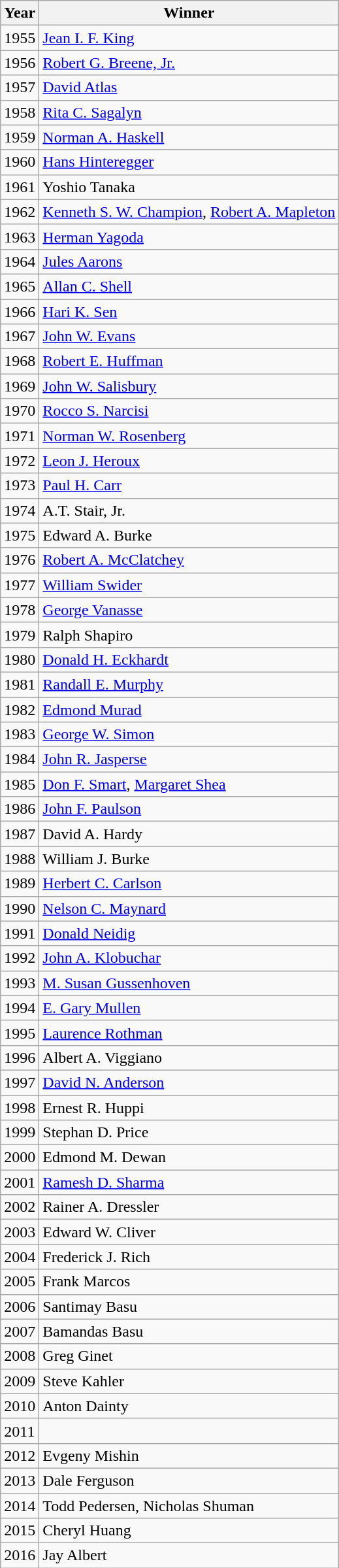<table class="wikitable">
<tr>
<th>Year</th>
<th>Winner</th>
</tr>
<tr>
<td>1955</td>
<td><a href='#'>Jean I. F. King</a></td>
</tr>
<tr>
<td>1956</td>
<td><a href='#'>Robert G. Breene, Jr.</a></td>
</tr>
<tr>
<td>1957</td>
<td><a href='#'>David Atlas</a></td>
</tr>
<tr>
<td>1958</td>
<td><a href='#'>Rita C. Sagalyn</a></td>
</tr>
<tr>
<td>1959</td>
<td><a href='#'>Norman A. Haskell</a></td>
</tr>
<tr>
<td>1960</td>
<td><a href='#'>Hans Hinteregger</a></td>
</tr>
<tr>
<td>1961</td>
<td>Yoshio Tanaka</td>
</tr>
<tr>
<td>1962</td>
<td><a href='#'>Kenneth S. W. Champion</a>, <a href='#'>Robert A. Mapleton</a></td>
</tr>
<tr>
<td>1963</td>
<td><a href='#'>Herman Yagoda</a></td>
</tr>
<tr>
<td>1964</td>
<td><a href='#'>Jules Aarons</a></td>
</tr>
<tr>
<td>1965</td>
<td><a href='#'>Allan C. Shell</a></td>
</tr>
<tr>
<td>1966</td>
<td><a href='#'>Hari K. Sen</a></td>
</tr>
<tr>
<td>1967</td>
<td><a href='#'>John W. Evans</a></td>
</tr>
<tr>
<td>1968</td>
<td><a href='#'>Robert E. Huffman</a></td>
</tr>
<tr>
<td>1969</td>
<td><a href='#'>John W. Salisbury</a></td>
</tr>
<tr>
<td>1970</td>
<td><a href='#'>Rocco S. Narcisi</a></td>
</tr>
<tr>
<td>1971</td>
<td><a href='#'>Norman W. Rosenberg</a></td>
</tr>
<tr>
<td>1972</td>
<td><a href='#'>Leon J. Heroux</a></td>
</tr>
<tr>
<td>1973</td>
<td><a href='#'>Paul H. Carr</a></td>
</tr>
<tr>
<td>1974</td>
<td>A.T. Stair, Jr.</td>
</tr>
<tr>
<td>1975</td>
<td>Edward A. Burke</td>
</tr>
<tr>
<td>1976</td>
<td><a href='#'>Robert A. McClatchey</a></td>
</tr>
<tr>
<td>1977</td>
<td><a href='#'>William Swider</a></td>
</tr>
<tr>
<td>1978</td>
<td><a href='#'>George Vanasse</a></td>
</tr>
<tr>
<td>1979</td>
<td>Ralph Shapiro</td>
</tr>
<tr>
<td>1980</td>
<td><a href='#'>Donald H. Eckhardt</a></td>
</tr>
<tr>
<td>1981</td>
<td><a href='#'>Randall E. Murphy</a></td>
</tr>
<tr>
<td>1982</td>
<td><a href='#'>Edmond Murad</a></td>
</tr>
<tr>
<td>1983</td>
<td><a href='#'>George W. Simon</a></td>
</tr>
<tr>
<td>1984</td>
<td><a href='#'>John R. Jasperse</a></td>
</tr>
<tr>
<td>1985</td>
<td><a href='#'>Don F. Smart</a>, <a href='#'>Margaret Shea</a></td>
</tr>
<tr>
<td>1986</td>
<td><a href='#'>John F. Paulson</a></td>
</tr>
<tr>
<td>1987</td>
<td>David A. Hardy</td>
</tr>
<tr>
<td>1988</td>
<td>William J. Burke</td>
</tr>
<tr>
<td>1989</td>
<td><a href='#'>Herbert C. Carlson</a></td>
</tr>
<tr>
<td>1990</td>
<td><a href='#'>Nelson C. Maynard</a></td>
</tr>
<tr>
<td>1991</td>
<td><a href='#'>Donald Neidig</a></td>
</tr>
<tr>
<td>1992</td>
<td><a href='#'>John A. Klobuchar</a></td>
</tr>
<tr>
<td>1993</td>
<td><a href='#'>M. Susan Gussenhoven</a></td>
</tr>
<tr>
<td>1994</td>
<td><a href='#'>E. Gary Mullen</a></td>
</tr>
<tr>
<td>1995</td>
<td><a href='#'>Laurence Rothman</a></td>
</tr>
<tr>
<td>1996</td>
<td>Albert A. Viggiano</td>
</tr>
<tr>
<td>1997</td>
<td><a href='#'>David N. Anderson</a></td>
</tr>
<tr>
<td>1998</td>
<td>Ernest R. Huppi</td>
</tr>
<tr>
<td>1999</td>
<td>Stephan D. Price</td>
</tr>
<tr>
<td>2000</td>
<td>Edmond M. Dewan</td>
</tr>
<tr>
<td>2001</td>
<td><a href='#'>Ramesh D. Sharma</a></td>
</tr>
<tr>
<td>2002</td>
<td>Rainer A. Dressler</td>
</tr>
<tr>
<td>2003</td>
<td>Edward W. Cliver</td>
</tr>
<tr>
<td>2004</td>
<td>Frederick J. Rich</td>
</tr>
<tr>
<td>2005</td>
<td>Frank Marcos</td>
</tr>
<tr>
<td>2006</td>
<td>Santimay Basu</td>
</tr>
<tr>
<td>2007</td>
<td>Bamandas Basu</td>
</tr>
<tr>
<td>2008</td>
<td>Greg Ginet</td>
</tr>
<tr>
<td>2009</td>
<td>Steve Kahler</td>
</tr>
<tr>
<td>2010</td>
<td>Anton Dainty</td>
</tr>
<tr>
<td>2011</td>
<td></td>
</tr>
<tr>
<td>2012</td>
<td>Evgeny Mishin</td>
</tr>
<tr>
<td>2013</td>
<td>Dale Ferguson</td>
</tr>
<tr>
<td>2014</td>
<td>Todd Pedersen, Nicholas Shuman</td>
</tr>
<tr>
<td>2015</td>
<td>Cheryl Huang</td>
</tr>
<tr>
<td>2016</td>
<td>Jay Albert</td>
</tr>
</table>
